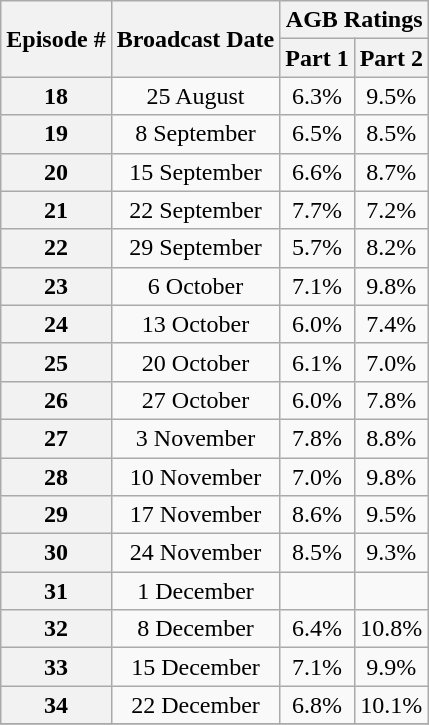<table class=wikitable style=text-align:center>
<tr>
<th rowspan=2>Episode #</th>
<th rowspan=2>Broadcast Date</th>
<th colspan=2>AGB Ratings</th>
</tr>
<tr>
<th>Part 1</th>
<th>Part 2</th>
</tr>
<tr>
<th>18</th>
<td>25 August</td>
<td>6.3%</td>
<td>9.5%</td>
</tr>
<tr>
<th>19</th>
<td>8 September</td>
<td>6.5%</td>
<td>8.5%</td>
</tr>
<tr>
<th>20</th>
<td>15 September</td>
<td>6.6%</td>
<td>8.7%</td>
</tr>
<tr>
<th>21</th>
<td>22 September</td>
<td>7.7%</td>
<td>7.2%</td>
</tr>
<tr>
<th>22</th>
<td>29 September</td>
<td>5.7%</td>
<td>8.2%</td>
</tr>
<tr>
<th>23</th>
<td>6 October</td>
<td>7.1%</td>
<td>9.8%</td>
</tr>
<tr>
<th>24</th>
<td>13 October</td>
<td>6.0%</td>
<td>7.4%</td>
</tr>
<tr>
<th>25</th>
<td>20 October</td>
<td>6.1%</td>
<td>7.0%</td>
</tr>
<tr>
<th>26</th>
<td>27 October</td>
<td>6.0%</td>
<td>7.8%</td>
</tr>
<tr>
<th>27</th>
<td>3 November</td>
<td>7.8%</td>
<td>8.8%</td>
</tr>
<tr>
<th>28</th>
<td>10 November</td>
<td>7.0%</td>
<td>9.8%</td>
</tr>
<tr>
<th>29</th>
<td>17 November</td>
<td>8.6%</td>
<td>9.5%</td>
</tr>
<tr>
<th>30</th>
<td>24 November</td>
<td>8.5%</td>
<td>9.3%</td>
</tr>
<tr>
<th>31</th>
<td>1 December</td>
<td></td>
<td></td>
</tr>
<tr>
<th>32</th>
<td>8 December</td>
<td>6.4%</td>
<td>10.8%</td>
</tr>
<tr>
<th>33</th>
<td>15 December</td>
<td>7.1%</td>
<td>9.9%</td>
</tr>
<tr>
<th>34</th>
<td>22 December</td>
<td>6.8%</td>
<td>10.1%</td>
</tr>
<tr>
</tr>
</table>
